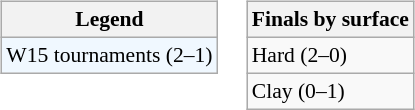<table>
<tr valign=top>
<td><br><table class="wikitable" style=font-size:90%;>
<tr>
<th>Legend</th>
</tr>
<tr style="background:#f0f8ff;">
<td>W15 tournaments (2–1)</td>
</tr>
</table>
</td>
<td><br><table class="wikitable" style=font-size:90%;>
<tr>
<th>Finals by surface</th>
</tr>
<tr>
<td>Hard (2–0)</td>
</tr>
<tr>
<td>Clay (0–1)</td>
</tr>
</table>
</td>
</tr>
</table>
